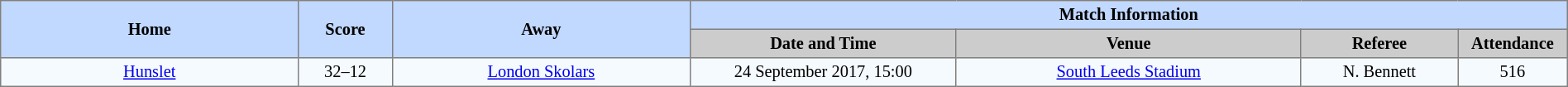<table border=1 style="border-collapse:collapse; font-size:85%; text-align:center;" cellpadding=3 cellspacing=0 width=100%>
<tr bgcolor=#C1D8FF>
<th rowspan=2 width=19%>Home</th>
<th rowspan=2 width=6%>Score</th>
<th rowspan=2 width=19%>Away</th>
<th colspan=6>Match Information</th>
</tr>
<tr bgcolor=#CCCCCC>
<th width=17%>Date and Time</th>
<th width=22%>Venue</th>
<th width=10%>Referee</th>
<th width=7%>Attendance</th>
</tr>
<tr style="background:#f5faff;">
<td> <a href='#'>Hunslet</a></td>
<td>32–12</td>
<td> <a href='#'>London Skolars</a></td>
<td>24 September 2017, 15:00</td>
<td><a href='#'>South Leeds Stadium</a></td>
<td>N. Bennett</td>
<td>516</td>
</tr>
</table>
